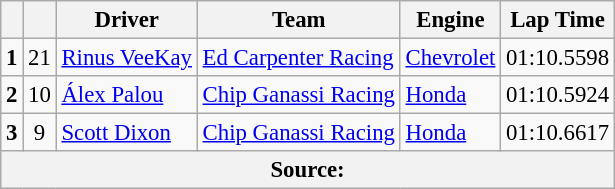<table class="wikitable" style="font-size:95%;">
<tr>
<th></th>
<th></th>
<th>Driver</th>
<th>Team</th>
<th>Engine</th>
<th>Lap Time</th>
</tr>
<tr>
<td style="text-align:center;"><strong>1</strong></td>
<td style="text-align:center;">21</td>
<td> <a href='#'>Rinus VeeKay</a></td>
<td><a href='#'>Ed Carpenter Racing</a></td>
<td><a href='#'>Chevrolet</a></td>
<td>01:10.5598</td>
</tr>
<tr>
<td style="text-align:center;"><strong>2</strong></td>
<td style="text-align:center;">10</td>
<td> <a href='#'>Álex Palou</a></td>
<td><a href='#'>Chip Ganassi Racing</a></td>
<td><a href='#'>Honda</a></td>
<td>01:10.5924</td>
</tr>
<tr>
<td style="text-align:center;"><strong>3</strong></td>
<td style="text-align:center;">9</td>
<td> <a href='#'>Scott Dixon</a> <strong></strong></td>
<td><a href='#'>Chip Ganassi Racing</a></td>
<td><a href='#'>Honda</a></td>
<td>01:10.6617</td>
</tr>
<tr>
<th colspan="6">Source:</th>
</tr>
</table>
